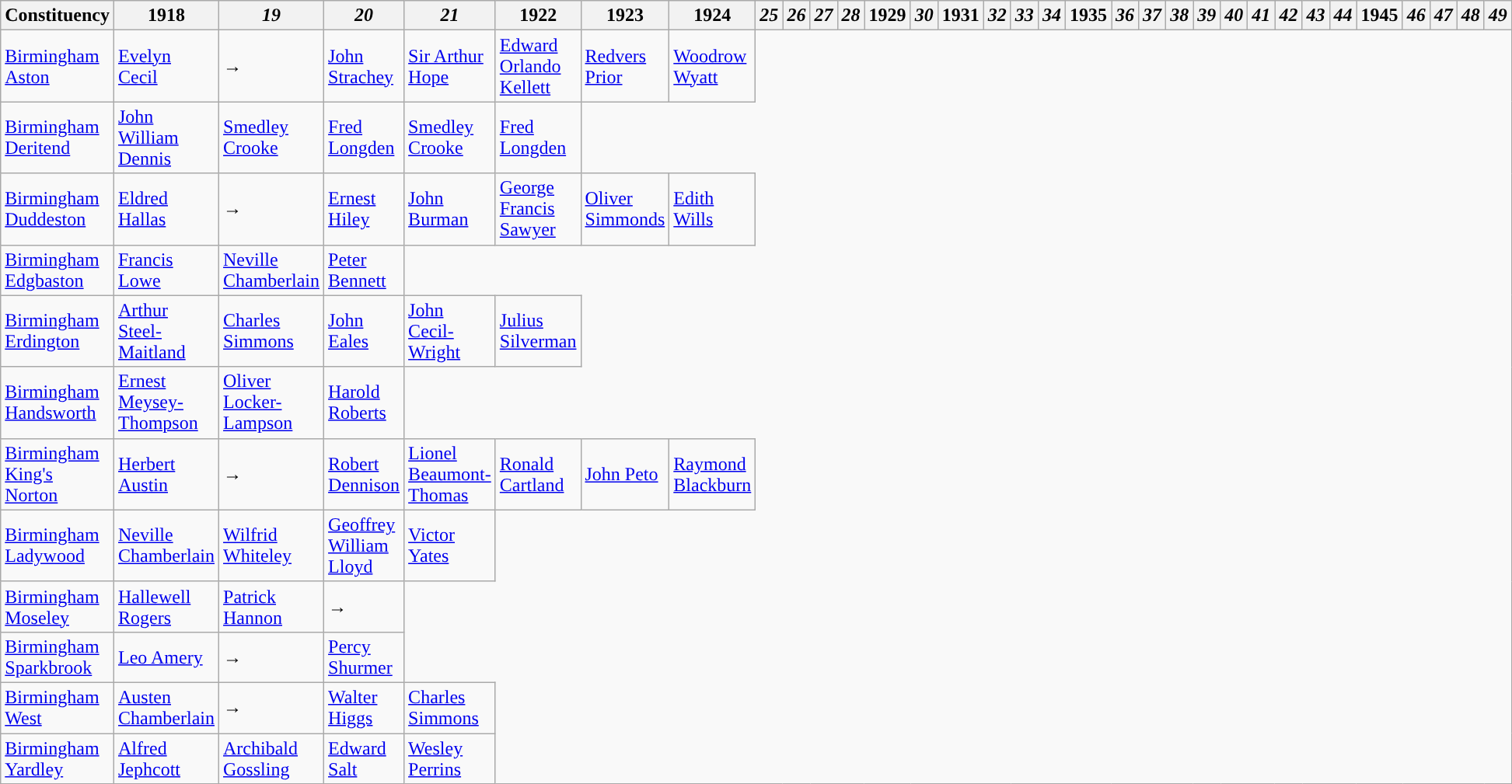<table class="wikitable">
<tr>
<th>Constituency</th>
<th>1918</th>
<th><em>19</em></th>
<th><em>20</em></th>
<th><em>21</em></th>
<th>1922</th>
<th>1923</th>
<th>1924</th>
<th><em>25</em></th>
<th><em>26</em></th>
<th><em>27</em></th>
<th><em>28</em></th>
<th>1929</th>
<th><em>30</em></th>
<th>1931</th>
<th><em>32</em></th>
<th><em>33</em></th>
<th><em>34</em></th>
<th>1935</th>
<th><em>36</em></th>
<th><em>37</em></th>
<th><em>38</em></th>
<th><em>39</em></th>
<th><em>40</em></th>
<th><em>41</em></th>
<th><em>42</em></th>
<th><em>43</em></th>
<th><em>44</em></th>
<th>1945</th>
<th><em>46</em></th>
<th><em>47</em></th>
<th><em>48</em></th>
<th><em>49</em></th>
</tr>
<tr>
<td><a href='#'>Birmingham Aston</a></td>
<td><a href='#'>Evelyn Cecil</a></td>
<td>→</td>
<td><a href='#'>John Strachey</a></td>
<td><a href='#'>Sir Arthur Hope</a></td>
<td><a href='#'>Edward Orlando Kellett</a></td>
<td><a href='#'>Redvers Prior</a></td>
<td><a href='#'>Woodrow Wyatt</a></td>
</tr>
<tr>
<td><a href='#'>Birmingham Deritend</a></td>
<td><a href='#'>John William Dennis</a></td>
<td><a href='#'>Smedley Crooke</a></td>
<td><a href='#'>Fred Longden</a></td>
<td><a href='#'>Smedley Crooke</a></td>
<td><a href='#'>Fred Longden</a></td>
</tr>
<tr>
<td><a href='#'>Birmingham Duddeston</a></td>
<td><a href='#'>Eldred Hallas</a></td>
<td>→</td>
<td><a href='#'>Ernest Hiley</a></td>
<td><a href='#'>John Burman</a></td>
<td><a href='#'>George Francis Sawyer</a></td>
<td><a href='#'>Oliver Simmonds</a></td>
<td><a href='#'>Edith Wills</a></td>
</tr>
<tr>
<td><a href='#'>Birmingham Edgbaston</a></td>
<td><a href='#'>Francis Lowe</a></td>
<td><a href='#'>Neville Chamberlain</a></td>
<td><a href='#'>Peter Bennett</a></td>
</tr>
<tr>
<td><a href='#'>Birmingham Erdington</a></td>
<td><a href='#'>Arthur Steel-Maitland</a></td>
<td><a href='#'>Charles Simmons</a></td>
<td><a href='#'>John Eales</a></td>
<td><a href='#'>John Cecil-Wright</a></td>
<td><a href='#'>Julius Silverman</a></td>
</tr>
<tr>
<td><a href='#'>Birmingham Handsworth</a></td>
<td><a href='#'>Ernest Meysey-Thompson</a></td>
<td><a href='#'>Oliver Locker-Lampson</a></td>
<td><a href='#'>Harold Roberts</a></td>
</tr>
<tr>
<td><a href='#'>Birmingham King's Norton</a></td>
<td><a href='#'>Herbert Austin</a></td>
<td>→</td>
<td><a href='#'>Robert Dennison</a></td>
<td><a href='#'>Lionel Beaumont-Thomas</a></td>
<td><a href='#'>Ronald Cartland</a></td>
<td><a href='#'>John Peto</a></td>
<td><a href='#'>Raymond Blackburn</a></td>
</tr>
<tr>
<td><a href='#'>Birmingham Ladywood</a></td>
<td><a href='#'>Neville Chamberlain</a></td>
<td><a href='#'>Wilfrid Whiteley</a></td>
<td><a href='#'>Geoffrey William Lloyd</a></td>
<td><a href='#'>Victor Yates</a></td>
</tr>
<tr>
<td><a href='#'>Birmingham Moseley</a></td>
<td><a href='#'>Hallewell Rogers</a></td>
<td><a href='#'>Patrick Hannon</a></td>
<td>→</td>
</tr>
<tr>
<td><a href='#'>Birmingham Sparkbrook</a></td>
<td><a href='#'>Leo Amery</a></td>
<td>→</td>
<td><a href='#'>Percy Shurmer</a></td>
</tr>
<tr>
<td><a href='#'>Birmingham West</a></td>
<td><a href='#'>Austen Chamberlain</a></td>
<td>→</td>
<td><a href='#'>Walter Higgs</a></td>
<td><a href='#'>Charles Simmons</a></td>
</tr>
<tr>
<td><a href='#'>Birmingham Yardley</a></td>
<td><a href='#'>Alfred Jephcott</a></td>
<td><a href='#'>Archibald Gossling</a></td>
<td><a href='#'>Edward Salt</a></td>
<td><a href='#'>Wesley Perrins</a></td>
</tr>
</table>
